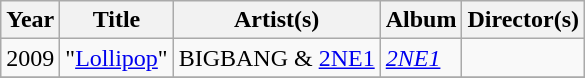<table class="wikitable plainrowheaders">
<tr>
<th scope="col">Year</th>
<th scope="col">Title</th>
<th scope="col">Artist(s)</th>
<th soope="col">Album</th>
<th scope="col">Director(s)</th>
</tr>
<tr>
<td>2009</td>
<td>"<a href='#'>Lollipop</a>"</td>
<td>BIGBANG & <a href='#'>2NE1</a></td>
<td><em><a href='#'>2NE1</a></em></td>
<td></td>
</tr>
<tr>
</tr>
</table>
